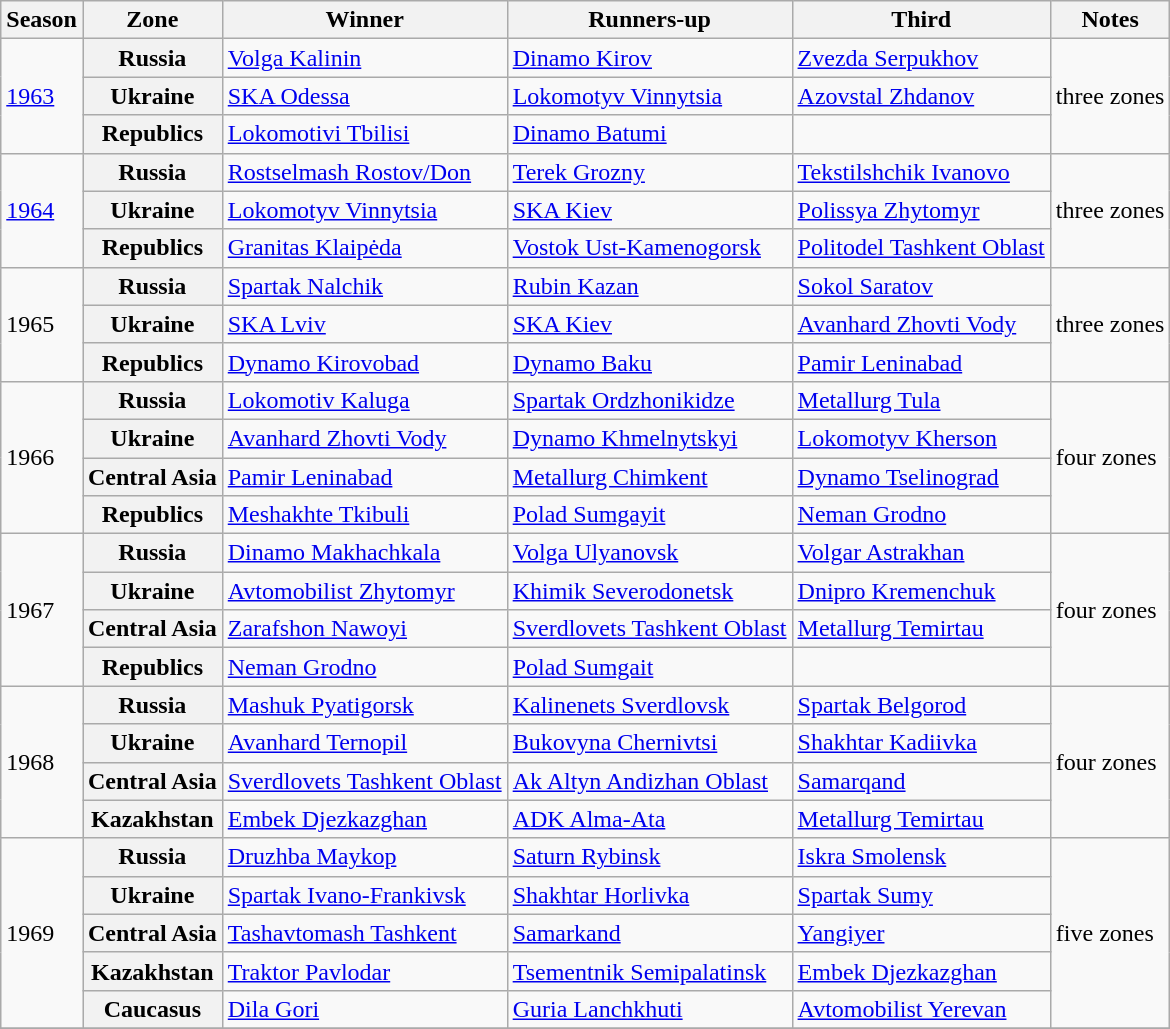<table class="wikitable">
<tr>
<th>Season</th>
<th>Zone</th>
<th>Winner</th>
<th>Runners-up</th>
<th>Third</th>
<th>Notes</th>
</tr>
<tr>
<td rowspan=3><a href='#'>1963</a></td>
<th>Russia</th>
<td><a href='#'>Volga Kalinin</a></td>
<td><a href='#'>Dinamo Kirov</a></td>
<td><a href='#'>Zvezda Serpukhov</a></td>
<td rowspan=3>three zones</td>
</tr>
<tr>
<th>Ukraine</th>
<td><a href='#'>SKA Odessa</a></td>
<td><a href='#'>Lokomotyv Vinnytsia</a></td>
<td><a href='#'>Azovstal Zhdanov</a></td>
</tr>
<tr>
<th>Republics</th>
<td><a href='#'>Lokomotivi Tbilisi</a></td>
<td><a href='#'>Dinamo Batumi</a></td>
<td></td>
</tr>
<tr>
<td rowspan=3><a href='#'>1964</a></td>
<th>Russia</th>
<td><a href='#'>Rostselmash Rostov/Don</a></td>
<td><a href='#'>Terek Grozny</a></td>
<td><a href='#'>Tekstilshchik Ivanovo</a></td>
<td rowspan=3>three zones</td>
</tr>
<tr>
<th>Ukraine</th>
<td><a href='#'>Lokomotyv Vinnytsia</a></td>
<td><a href='#'>SKA Kiev</a></td>
<td><a href='#'>Polissya Zhytomyr</a></td>
</tr>
<tr>
<th>Republics</th>
<td><a href='#'>Granitas Klaipėda</a></td>
<td><a href='#'>Vostok Ust-Kamenogorsk</a></td>
<td><a href='#'>Politodel Tashkent Oblast</a></td>
</tr>
<tr>
<td rowspan=3>1965</td>
<th>Russia</th>
<td><a href='#'>Spartak Nalchik</a></td>
<td><a href='#'>Rubin Kazan</a></td>
<td><a href='#'>Sokol Saratov</a></td>
<td rowspan=3>three zones</td>
</tr>
<tr>
<th>Ukraine</th>
<td><a href='#'>SKA Lviv</a></td>
<td><a href='#'>SKA Kiev</a></td>
<td><a href='#'>Avanhard Zhovti Vody</a></td>
</tr>
<tr>
<th>Republics</th>
<td><a href='#'>Dynamo Kirovobad</a></td>
<td><a href='#'>Dynamo Baku</a></td>
<td><a href='#'>Pamir Leninabad</a></td>
</tr>
<tr>
<td rowspan=4>1966</td>
<th>Russia</th>
<td><a href='#'>Lokomotiv Kaluga</a></td>
<td><a href='#'>Spartak Ordzhonikidze</a></td>
<td><a href='#'>Metallurg Tula</a></td>
<td rowspan=4>four zones</td>
</tr>
<tr>
<th>Ukraine</th>
<td><a href='#'>Avanhard Zhovti Vody</a></td>
<td><a href='#'>Dynamo Khmelnytskyi</a></td>
<td><a href='#'>Lokomotyv Kherson</a></td>
</tr>
<tr>
<th>Central Asia</th>
<td><a href='#'>Pamir Leninabad</a></td>
<td><a href='#'>Metallurg Chimkent</a></td>
<td><a href='#'>Dynamo Tselinograd</a></td>
</tr>
<tr>
<th>Republics</th>
<td><a href='#'>Meshakhte Tkibuli</a></td>
<td><a href='#'>Polad Sumgayit</a></td>
<td><a href='#'>Neman Grodno</a></td>
</tr>
<tr>
<td rowspan=4>1967</td>
<th>Russia</th>
<td><a href='#'>Dinamo Makhachkala</a></td>
<td><a href='#'>Volga Ulyanovsk</a></td>
<td><a href='#'>Volgar Astrakhan</a></td>
<td rowspan=4>four zones</td>
</tr>
<tr>
<th>Ukraine</th>
<td><a href='#'>Avtomobilist Zhytomyr</a></td>
<td><a href='#'>Khimik Severodonetsk</a></td>
<td><a href='#'>Dnipro Kremenchuk</a></td>
</tr>
<tr>
<th>Central Asia</th>
<td><a href='#'>Zarafshon Nawoyi</a></td>
<td><a href='#'>Sverdlovets Tashkent Oblast</a></td>
<td><a href='#'>Metallurg Temirtau</a></td>
</tr>
<tr>
<th>Republics</th>
<td><a href='#'>Neman Grodno</a></td>
<td><a href='#'>Polad Sumgait</a></td>
<td></td>
</tr>
<tr>
<td rowspan=4>1968</td>
<th>Russia</th>
<td><a href='#'>Mashuk Pyatigorsk</a></td>
<td><a href='#'>Kalinenets Sverdlovsk</a></td>
<td><a href='#'>Spartak Belgorod</a></td>
<td rowspan=4>four zones</td>
</tr>
<tr>
<th>Ukraine</th>
<td><a href='#'>Avanhard Ternopil</a></td>
<td><a href='#'>Bukovyna Chernivtsi</a></td>
<td><a href='#'>Shakhtar Kadiivka</a></td>
</tr>
<tr>
<th>Central Asia</th>
<td><a href='#'>Sverdlovets Tashkent Oblast</a></td>
<td><a href='#'>Ak Altyn Andizhan Oblast</a></td>
<td><a href='#'>Samarqand</a></td>
</tr>
<tr>
<th>Kazakhstan</th>
<td><a href='#'>Embek Djezkazghan</a></td>
<td><a href='#'>ADK Alma‑Ata</a></td>
<td><a href='#'>Metallurg Temirtau</a></td>
</tr>
<tr>
<td rowspan=5>1969</td>
<th>Russia</th>
<td><a href='#'>Druzhba Maykop</a></td>
<td><a href='#'>Saturn Rybinsk</a></td>
<td><a href='#'>Iskra Smolensk</a></td>
<td rowspan=5>five zones</td>
</tr>
<tr>
<th>Ukraine</th>
<td><a href='#'>Spartak Ivano-Frankivsk</a></td>
<td><a href='#'>Shakhtar Horlivka</a></td>
<td><a href='#'>Spartak Sumy</a></td>
</tr>
<tr>
<th>Central Asia</th>
<td><a href='#'>Tashavtomash Tashkent</a></td>
<td><a href='#'>Samarkand</a></td>
<td><a href='#'>Yangiyer</a></td>
</tr>
<tr>
<th>Kazakhstan</th>
<td><a href='#'>Traktor Pavlodar</a></td>
<td><a href='#'>Tsementnik Semipalatinsk</a></td>
<td><a href='#'>Embek Djezkazghan</a></td>
</tr>
<tr>
<th>Caucasus</th>
<td><a href='#'>Dila Gori</a></td>
<td><a href='#'>Guria Lanchkhuti</a></td>
<td><a href='#'>Avtomobilist Yerevan</a></td>
</tr>
<tr>
</tr>
</table>
